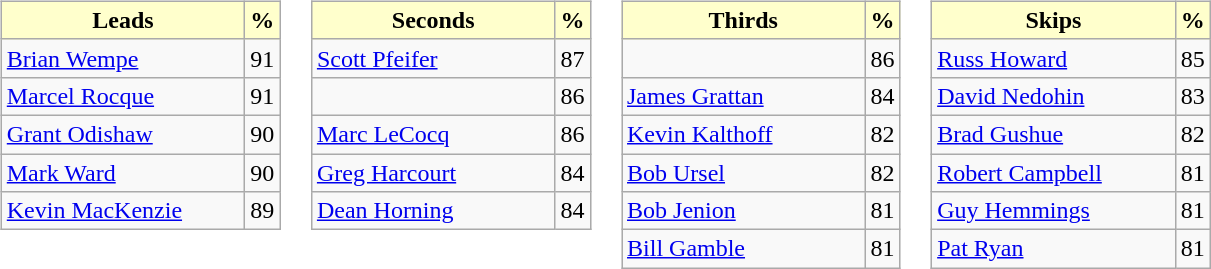<table>
<tr>
<td valign=top><br><table class="wikitable">
<tr>
<th style="background: #ffffcc; width:155px;">Leads</th>
<th style="background: #ffffcc;">%</th>
</tr>
<tr>
<td> <a href='#'>Brian Wempe</a></td>
<td>91</td>
</tr>
<tr>
<td> <a href='#'>Marcel Rocque</a></td>
<td>91</td>
</tr>
<tr>
<td> <a href='#'>Grant Odishaw</a></td>
<td>90</td>
</tr>
<tr>
<td> <a href='#'>Mark Ward</a></td>
<td>90</td>
</tr>
<tr>
<td> <a href='#'>Kevin MacKenzie</a></td>
<td>89</td>
</tr>
</table>
</td>
<td valign=top><br><table class="wikitable">
<tr>
<th style="background: #ffffcc; width:155px;">Seconds</th>
<th style="background: #ffffcc;">%</th>
</tr>
<tr>
<td> <a href='#'>Scott Pfeifer</a></td>
<td>87</td>
</tr>
<tr>
<td></td>
<td>86</td>
</tr>
<tr>
<td> <a href='#'>Marc LeCocq</a></td>
<td>86</td>
</tr>
<tr>
<td> <a href='#'>Greg Harcourt</a></td>
<td>84</td>
</tr>
<tr>
<td> <a href='#'>Dean Horning</a></td>
<td>84</td>
</tr>
</table>
</td>
<td valign=top><br><table class="wikitable">
<tr>
<th style="background: #ffffcc; width:155px;">Thirds</th>
<th style="background: #ffffcc;">%</th>
</tr>
<tr>
<td></td>
<td>86</td>
</tr>
<tr>
<td> <a href='#'>James Grattan</a></td>
<td>84</td>
</tr>
<tr>
<td> <a href='#'>Kevin Kalthoff</a></td>
<td>82</td>
</tr>
<tr>
<td> <a href='#'>Bob Ursel</a></td>
<td>82</td>
</tr>
<tr>
<td> <a href='#'>Bob Jenion</a></td>
<td>81</td>
</tr>
<tr>
<td> <a href='#'>Bill Gamble</a></td>
<td>81</td>
</tr>
</table>
</td>
<td valign=top><br><table class="wikitable">
<tr>
<th style="background: #ffffcc; width:155px;">Skips</th>
<th style="background: #ffffcc;">%</th>
</tr>
<tr>
<td> <a href='#'>Russ Howard</a></td>
<td>85</td>
</tr>
<tr>
<td> <a href='#'>David Nedohin</a></td>
<td>83</td>
</tr>
<tr>
<td> <a href='#'>Brad Gushue</a></td>
<td>82</td>
</tr>
<tr>
<td> <a href='#'>Robert Campbell</a></td>
<td>81</td>
</tr>
<tr>
<td> <a href='#'>Guy Hemmings</a></td>
<td>81</td>
</tr>
<tr>
<td> <a href='#'>Pat Ryan</a></td>
<td>81</td>
</tr>
</table>
</td>
</tr>
</table>
